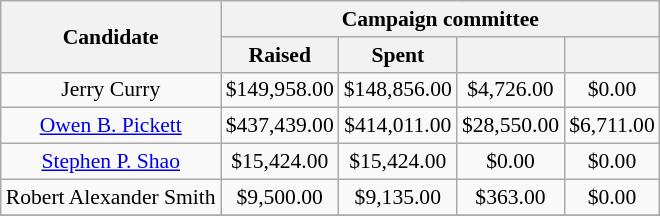<table class="wikitable sortable" style="font-size:90%;text-align:center;">
<tr>
<th rowspan="2">Candidate</th>
<th colspan="7">Campaign committee</th>
</tr>
<tr>
<th>Raised</th>
<th>Spent</th>
<th data-sort-type=currency></th>
<th></th>
</tr>
<tr>
<td>Jerry Curry</td>
<td>$149,958.00</td>
<td>$148,856.00</td>
<td>$4,726.00</td>
<td>$0.00</td>
</tr>
<tr>
<td><a href='#'>Owen B. Pickett</a></td>
<td>$437,439.00</td>
<td>$414,011.00</td>
<td>$28,550.00</td>
<td>$6,711.00</td>
</tr>
<tr>
<td><a href='#'>Stephen P. Shao</a></td>
<td>$15,424.00</td>
<td>$15,424.00</td>
<td>$0.00</td>
<td>$0.00</td>
</tr>
<tr>
<td>Robert Alexander Smith</td>
<td>$9,500.00</td>
<td>$9,135.00</td>
<td>$363.00</td>
<td>$0.00</td>
</tr>
<tr>
</tr>
</table>
